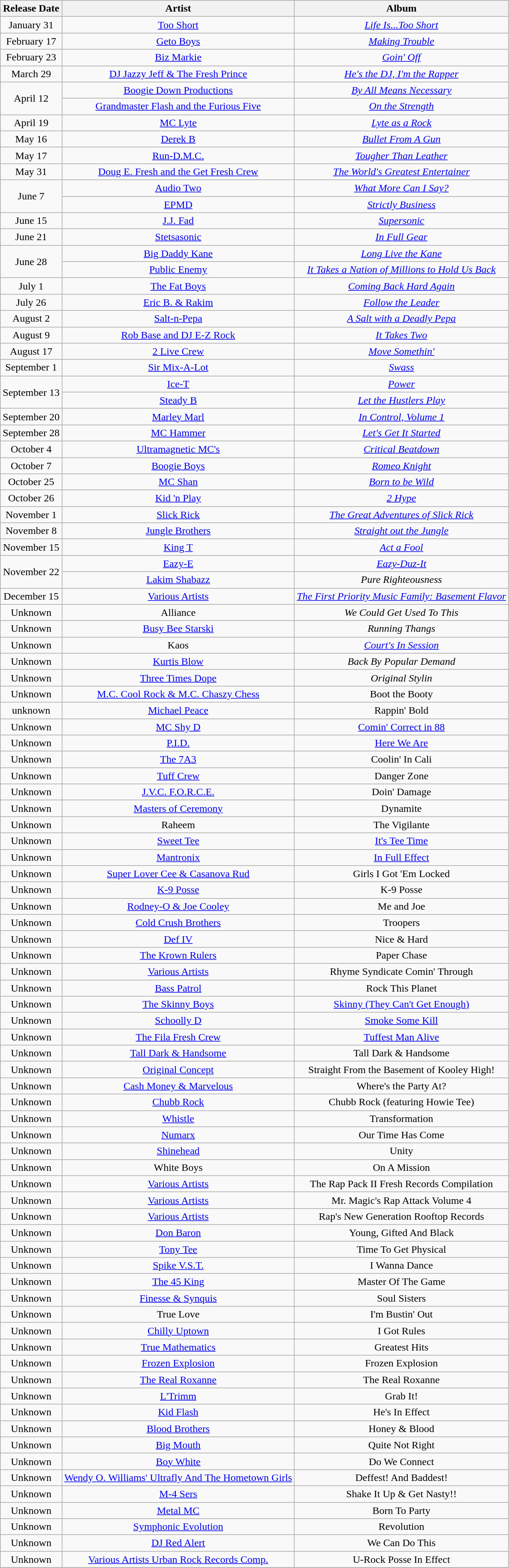<table class="wikitable" style="text-align:center;">
<tr>
<th scope="col">Release Date</th>
<th scope="col">Artist</th>
<th scope="col">Album</th>
</tr>
<tr>
<td>January 31</td>
<td><a href='#'>Too Short</a></td>
<td><em><a href='#'>Life Is...Too Short</a></em></td>
</tr>
<tr>
<td>February 17</td>
<td><a href='#'>Geto Boys</a></td>
<td><em><a href='#'>Making Trouble</a></em></td>
</tr>
<tr>
<td>February 23</td>
<td><a href='#'>Biz Markie</a></td>
<td><em><a href='#'>Goin' Off</a></em></td>
</tr>
<tr>
<td>March 29</td>
<td><a href='#'>DJ Jazzy Jeff & The Fresh Prince</a></td>
<td><em><a href='#'>He's the DJ, I'm the Rapper</a></em></td>
</tr>
<tr>
<td rowspan="2">April 12</td>
<td><a href='#'>Boogie Down Productions</a></td>
<td><em><a href='#'>By All Means Necessary</a></em></td>
</tr>
<tr>
<td><a href='#'>Grandmaster Flash and the Furious Five</a></td>
<td><em><a href='#'>On the Strength</a></em></td>
</tr>
<tr>
<td>April 19</td>
<td><a href='#'>MC Lyte</a></td>
<td><em><a href='#'>Lyte as a Rock</a></em></td>
</tr>
<tr>
<td>May 16</td>
<td><a href='#'>Derek B</a></td>
<td><em><a href='#'>Bullet From A Gun</a></em></td>
</tr>
<tr>
<td>May 17</td>
<td><a href='#'>Run-D.M.C.</a></td>
<td><em><a href='#'>Tougher Than Leather</a></em></td>
</tr>
<tr>
<td>May 31</td>
<td><a href='#'>Doug E. Fresh and the Get Fresh Crew</a></td>
<td><em><a href='#'>The World's Greatest Entertainer</a></em></td>
</tr>
<tr>
<td rowspan="2">June 7</td>
<td><a href='#'>Audio Two</a></td>
<td><em><a href='#'>What More Can I Say?</a></em></td>
</tr>
<tr>
<td><a href='#'>EPMD</a></td>
<td><em><a href='#'>Strictly Business</a></em></td>
</tr>
<tr>
<td>June 15</td>
<td><a href='#'>J.J. Fad</a></td>
<td><em><a href='#'>Supersonic</a></em></td>
</tr>
<tr>
<td>June 21</td>
<td><a href='#'>Stetsasonic</a></td>
<td><em><a href='#'>In Full Gear</a></em></td>
</tr>
<tr>
<td rowspan="2">June 28</td>
<td><a href='#'>Big Daddy Kane</a></td>
<td><em><a href='#'>Long Live the Kane</a></em></td>
</tr>
<tr>
<td><a href='#'>Public Enemy</a></td>
<td><em><a href='#'>It Takes a Nation of Millions to Hold Us Back</a></em></td>
</tr>
<tr>
<td>July 1</td>
<td><a href='#'>The Fat Boys</a></td>
<td><em><a href='#'>Coming Back Hard Again</a></em></td>
</tr>
<tr>
<td>July 26</td>
<td><a href='#'>Eric B. & Rakim</a></td>
<td><em><a href='#'>Follow the Leader</a></em></td>
</tr>
<tr>
<td>August 2</td>
<td><a href='#'>Salt-n-Pepa</a></td>
<td><em><a href='#'>A Salt with a Deadly Pepa</a></em></td>
</tr>
<tr>
<td>August 9</td>
<td><a href='#'>Rob Base and DJ E-Z Rock</a></td>
<td><em><a href='#'>It Takes Two</a></em></td>
</tr>
<tr>
<td>August 17</td>
<td><a href='#'>2 Live Crew</a></td>
<td><em><a href='#'>Move Somethin'</a></em></td>
</tr>
<tr>
<td>September 1</td>
<td><a href='#'>Sir Mix-A-Lot</a></td>
<td><em><a href='#'>Swass</a></em></td>
</tr>
<tr>
<td rowspan="2">September 13</td>
<td><a href='#'>Ice-T</a></td>
<td><em><a href='#'>Power</a></em></td>
</tr>
<tr>
<td><a href='#'>Steady B</a></td>
<td><em><a href='#'>Let the Hustlers Play</a></em></td>
</tr>
<tr>
<td>September 20</td>
<td><a href='#'>Marley Marl</a></td>
<td><em><a href='#'>In Control, Volume 1</a></em></td>
</tr>
<tr>
<td>September 28</td>
<td><a href='#'>MC Hammer</a></td>
<td><em><a href='#'>Let's Get It Started</a></em></td>
</tr>
<tr>
<td>October 4</td>
<td><a href='#'>Ultramagnetic MC's</a></td>
<td><em><a href='#'>Critical Beatdown</a></em></td>
</tr>
<tr>
<td>October 7</td>
<td><a href='#'>Boogie Boys</a></td>
<td><em><a href='#'>Romeo Knight</a></em></td>
</tr>
<tr>
<td>October 25</td>
<td><a href='#'>MC Shan</a></td>
<td><em><a href='#'>Born to be Wild</a></em></td>
</tr>
<tr>
<td>October 26</td>
<td><a href='#'>Kid 'n Play</a></td>
<td><em><a href='#'>2 Hype</a></em></td>
</tr>
<tr>
<td>November 1</td>
<td><a href='#'>Slick Rick</a></td>
<td><em><a href='#'>The Great Adventures of Slick Rick</a></em></td>
</tr>
<tr>
<td>November 8</td>
<td><a href='#'>Jungle Brothers</a></td>
<td><em><a href='#'>Straight out the Jungle</a></em></td>
</tr>
<tr>
<td>November 15</td>
<td><a href='#'>King T</a></td>
<td><em><a href='#'>Act a Fool</a></em></td>
</tr>
<tr>
<td rowspan="2">November 22</td>
<td><a href='#'>Eazy-E</a></td>
<td><em><a href='#'>Eazy-Duz-It</a></em></td>
</tr>
<tr>
<td><a href='#'>Lakim Shabazz</a></td>
<td><em>Pure Righteousness</em></td>
</tr>
<tr>
<td>December 15</td>
<td><a href='#'>Various Artists</a></td>
<td><em><a href='#'>The First Priority Music Family: Basement Flavor</a></em></td>
</tr>
<tr>
<td>Unknown</td>
<td>Alliance</td>
<td><em>We Could Get Used To This</em></td>
</tr>
<tr>
<td>Unknown</td>
<td><a href='#'>Busy Bee Starski</a></td>
<td><em>Running Thangs</em></td>
</tr>
<tr>
<td>Unknown</td>
<td>Kaos</td>
<td><em><a href='#'>Court's In Session</a></em></td>
</tr>
<tr>
<td>Unknown</td>
<td><a href='#'>Kurtis Blow</a></td>
<td><em>Back By Popular Demand</em></td>
</tr>
<tr>
<td>Unknown</td>
<td><a href='#'>Three Times Dope</a></td>
<td><em>Original Stylin<strong></td>
</tr>
<tr>
<td>Unknown</td>
<td><a href='#'>M.C. Cool Rock & M.C. Chaszy Chess</a></td>
<td></em>Boot the Booty<em></td>
</tr>
<tr>
<td>unknown</td>
<td><a href='#'>Michael Peace</a></td>
<td></em>Rappin' Bold<em></td>
</tr>
<tr>
<td>Unknown</td>
<td><a href='#'>MC Shy D</a></td>
<td><a href='#'>Comin' Correct in 88</a></td>
</tr>
<tr>
<td>Unknown</td>
<td><a href='#'>P.I.D.</a></td>
<td></em><a href='#'>Here We Are</a><em></td>
</tr>
<tr>
<td>Unknown</td>
<td><a href='#'>The 7A3</a></td>
<td></em>Coolin' In Cali<em></td>
</tr>
<tr>
<td>Unknown</td>
<td><a href='#'>Tuff Crew</a></td>
<td></em>Danger Zone<em></td>
</tr>
<tr>
<td>Unknown</td>
<td><a href='#'>J.V.C. F.O.R.C.E.</a></td>
<td></em>Doin' Damage<em></td>
</tr>
<tr>
<td>Unknown</td>
<td><a href='#'>Masters of Ceremony</a></td>
<td></em>Dynamite<em></td>
</tr>
<tr>
<td>Unknown</td>
<td>Raheem</td>
<td></em>The Vigilante<em></td>
</tr>
<tr>
<td>Unknown</td>
<td><a href='#'>Sweet Tee</a></td>
<td></em><a href='#'>It's Tee Time</a><em></td>
</tr>
<tr>
<td>Unknown</td>
<td><a href='#'>Mantronix</a></td>
<td></em><a href='#'>In Full Effect</a><em></td>
</tr>
<tr>
<td>Unknown</td>
<td><a href='#'>Super Lover Cee & Casanova Rud</a></td>
<td></em>Girls I Got 'Em Locked<em></td>
</tr>
<tr>
<td>Unknown</td>
<td><a href='#'>K-9 Posse</a></td>
<td></em>K-9 Posse<em></td>
</tr>
<tr>
<td>Unknown</td>
<td><a href='#'>Rodney-O & Joe Cooley</a></td>
<td></em>Me and Joe<em></td>
</tr>
<tr>
<td>Unknown</td>
<td><a href='#'>Cold Crush Brothers</a></td>
<td></em>Troopers<em></td>
</tr>
<tr>
<td>Unknown</td>
<td><a href='#'>Def IV</a></td>
<td></em>Nice & Hard<em></td>
</tr>
<tr>
<td>Unknown</td>
<td><a href='#'>The Krown Rulers</a></td>
<td></em>Paper Chase<em></td>
</tr>
<tr>
<td>Unknown</td>
<td><a href='#'>Various Artists</a></td>
<td></em>Rhyme Syndicate Comin' Through<em></td>
</tr>
<tr>
<td>Unknown</td>
<td><a href='#'>Bass Patrol</a></td>
<td></em>Rock This Planet<em></td>
</tr>
<tr>
<td>Unknown</td>
<td><a href='#'>The Skinny Boys</a></td>
<td></em><a href='#'>Skinny (They Can't Get Enough)</a><em></td>
</tr>
<tr>
<td>Unknown</td>
<td><a href='#'>Schoolly D</a></td>
<td></em><a href='#'>Smoke Some Kill</a><em></td>
</tr>
<tr>
<td>Unknown</td>
<td><a href='#'>The Fila Fresh Crew</a></td>
<td></em><a href='#'>Tuffest Man Alive</a><em></td>
</tr>
<tr>
<td>Unknown</td>
<td><a href='#'>Tall Dark & Handsome</a></td>
<td></em>Tall Dark & Handsome<em></td>
</tr>
<tr>
<td>Unknown</td>
<td><a href='#'>Original Concept</a></td>
<td></em>Straight From the Basement of Kooley High!<em></td>
</tr>
<tr>
<td>Unknown</td>
<td><a href='#'>Cash Money & Marvelous</a></td>
<td></em>Where's the Party At?<em></td>
</tr>
<tr>
<td>Unknown</td>
<td><a href='#'>Chubb Rock</a></td>
<td></em>Chubb Rock (featuring Howie Tee)<em></td>
</tr>
<tr>
<td>Unknown</td>
<td><a href='#'>Whistle</a></td>
<td></em>Transformation<em></td>
</tr>
<tr>
<td>Unknown</td>
<td><a href='#'>Numarx</a></td>
<td></em>Our Time Has Come<em></td>
</tr>
<tr>
<td>Unknown</td>
<td><a href='#'>Shinehead</a></td>
<td></em>Unity<em></td>
</tr>
<tr>
<td>Unknown</td>
<td>White Boys</td>
<td></em>On A Mission<em></td>
</tr>
<tr>
<td>Unknown</td>
<td><a href='#'>Various Artists</a></td>
<td></em>The Rap Pack II Fresh Records Compilation<em></td>
</tr>
<tr>
<td>Unknown</td>
<td><a href='#'>Various Artists</a></td>
<td></em>Mr. Magic's Rap Attack Volume 4<em></td>
</tr>
<tr>
<td>Unknown</td>
<td><a href='#'>Various Artists</a></td>
<td></em>Rap's New Generation Rooftop Records<em></td>
</tr>
<tr>
<td>Unknown</td>
<td><a href='#'>Don Baron</a></td>
<td></em>Young, Gifted And Black<em></td>
</tr>
<tr>
<td>Unknown</td>
<td><a href='#'>Tony Tee</a></td>
<td></em>Time To Get Physical<em></td>
</tr>
<tr>
<td>Unknown</td>
<td><a href='#'>Spike V.S.T.</a></td>
<td></em>I Wanna Dance<em></td>
</tr>
<tr>
<td>Unknown</td>
<td><a href='#'>The 45 King</a></td>
<td></em>Master Of The Game<em></td>
</tr>
<tr>
<td>Unknown</td>
<td><a href='#'>Finesse & Synquis</a></td>
<td></em>Soul Sisters<em></td>
</tr>
<tr>
<td>Unknown</td>
<td>True Love</td>
<td></em>I'm Bustin' Out<em></td>
</tr>
<tr>
<td>Unknown</td>
<td><a href='#'>Chilly Uptown</a></td>
<td></em>I Got Rules<em></td>
</tr>
<tr>
<td>Unknown</td>
<td><a href='#'>True Mathematics</a></td>
<td></em>Greatest Hits<em></td>
</tr>
<tr>
<td>Unknown</td>
<td><a href='#'>Frozen Explosion</a></td>
<td></em>Frozen Explosion<em></td>
</tr>
<tr>
<td>Unknown</td>
<td><a href='#'>The Real Roxanne</a></td>
<td></em>The Real Roxanne<em></td>
</tr>
<tr>
<td>Unknown</td>
<td><a href='#'>L'Trimm</a></td>
<td></em>Grab It!<em></td>
</tr>
<tr>
<td>Unknown</td>
<td><a href='#'>Kid Flash</a></td>
<td></em>He's In Effect<em></td>
</tr>
<tr>
<td>Unknown</td>
<td><a href='#'>Blood Brothers</a></td>
<td></em>Honey & Blood<em></td>
</tr>
<tr>
<td>Unknown</td>
<td><a href='#'>Big Mouth</a></td>
<td></em>Quite Not Right<em></td>
</tr>
<tr>
<td>Unknown</td>
<td><a href='#'>Boy White</a></td>
<td></em>Do We Connect<em></td>
</tr>
<tr>
<td>Unknown</td>
<td><a href='#'>Wendy O. Williams' Ultrafly And The Hometown Girls</a></td>
<td></em>Deffest! And Baddest!<em></td>
</tr>
<tr>
<td>Unknown</td>
<td><a href='#'>M-4 Sers</a></td>
<td></em>Shake It Up & Get Nasty!!<em></td>
</tr>
<tr>
<td>Unknown</td>
<td><a href='#'>Metal MC</a></td>
<td></em>Born To Party<em></td>
</tr>
<tr>
<td>Unknown</td>
<td><a href='#'>Symphonic Evolution</a></td>
<td></em>Revolution<em></td>
</tr>
<tr>
<td>Unknown</td>
<td><a href='#'>DJ Red Alert</a></td>
<td></em>We Can Do This<em></td>
</tr>
<tr>
<td>Unknown</td>
<td><a href='#'>Various Artists Urban Rock Records Comp.</a></td>
<td>U-Rock Posse In Effect</td>
</tr>
<tr>
</tr>
</table>
